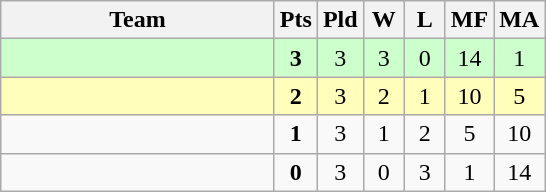<table class=wikitable style="text-align:center">
<tr>
<th width=175>Team</th>
<th width=20>Pts</th>
<th width=20>Pld</th>
<th width=20>W</th>
<th width=20>L</th>
<th width=20>MF</th>
<th width=20>MA</th>
</tr>
<tr bgcolor=#ccffcc>
<td style="text-align:left"></td>
<td><strong>3</strong></td>
<td>3</td>
<td>3</td>
<td>0</td>
<td>14</td>
<td>1</td>
</tr>
<tr bgcolor=#ffffbb>
<td style="text-align:left"></td>
<td><strong>2</strong></td>
<td>3</td>
<td>2</td>
<td>1</td>
<td>10</td>
<td>5</td>
</tr>
<tr>
<td style="text-align:left"></td>
<td><strong>1</strong></td>
<td>3</td>
<td>1</td>
<td>2</td>
<td>5</td>
<td>10</td>
</tr>
<tr>
<td style="text-align:left"></td>
<td><strong>0</strong></td>
<td>3</td>
<td>0</td>
<td>3</td>
<td>1</td>
<td>14</td>
</tr>
</table>
